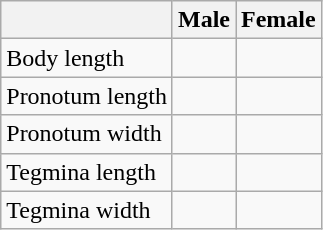<table class="wikitable">
<tr>
<th></th>
<th>Male</th>
<th>Female</th>
</tr>
<tr>
<td>Body length</td>
<td></td>
<td></td>
</tr>
<tr>
<td>Pronotum length</td>
<td></td>
<td></td>
</tr>
<tr>
<td>Pronotum width</td>
<td></td>
<td></td>
</tr>
<tr>
<td>Tegmina length</td>
<td></td>
<td></td>
</tr>
<tr>
<td>Tegmina width</td>
<td></td>
<td></td>
</tr>
</table>
